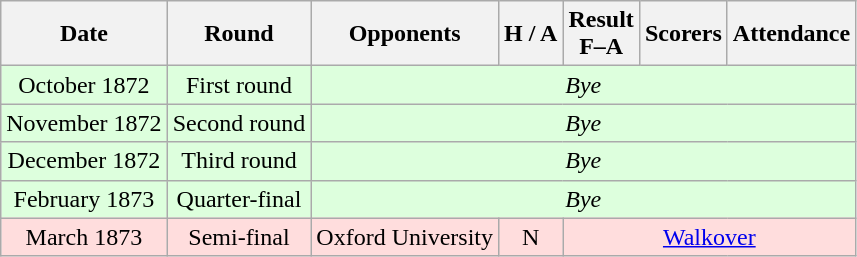<table class="wikitable" style="text-align:center">
<tr>
<th>Date</th>
<th>Round</th>
<th>Opponents</th>
<th>H / A</th>
<th>Result<br>F–A</th>
<th>Scorers</th>
<th>Attendance</th>
</tr>
<tr bgcolor=#ddffdd>
<td>October 1872</td>
<td>First round</td>
<td colspan="5"><em>Bye</em></td>
</tr>
<tr bgcolor=#ddffdd>
<td>November 1872</td>
<td>Second round</td>
<td colspan="5"><em>Bye</em></td>
</tr>
<tr bgcolor=#ddffdd>
<td>December 1872</td>
<td>Third round</td>
<td colspan="5"><em>Bye</em></td>
</tr>
<tr bgcolor=#ddffdd>
<td>February 1873</td>
<td>Quarter-final</td>
<td colspan="5"><em>Bye</em></td>
</tr>
<tr bgcolor=#ffdddd>
<td>March 1873</td>
<td>Semi-final</td>
<td> Oxford University</td>
<td>N</td>
<td colspan="3"><a href='#'>Walkover</a></td>
</tr>
</table>
